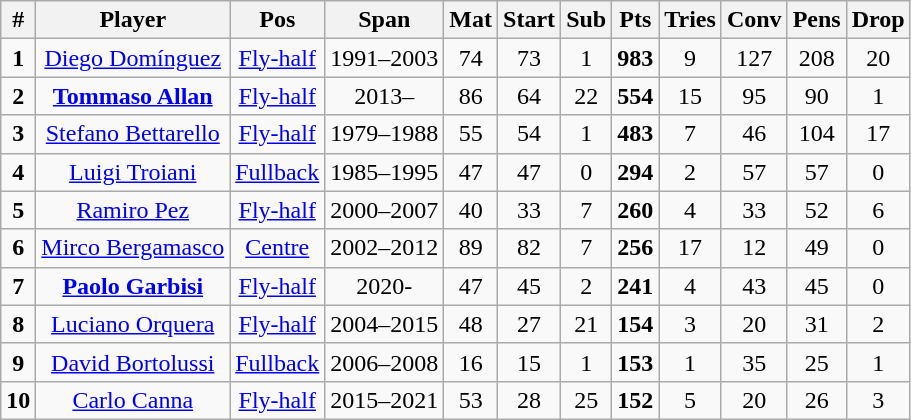<table class="wikitable" style="text-align:center;">
<tr>
<th>#</th>
<th>Player</th>
<th>Pos</th>
<th>Span</th>
<th>Mat</th>
<th>Start</th>
<th>Sub</th>
<th>Pts</th>
<th>Tries</th>
<th>Conv</th>
<th>Pens</th>
<th>Drop</th>
</tr>
<tr>
<td><strong>1</strong></td>
<td><a href='#'>Diego Domínguez</a></td>
<td><a href='#'>Fly-half</a></td>
<td>1991–2003</td>
<td>74</td>
<td>73</td>
<td>1</td>
<td><strong>983</strong></td>
<td>9</td>
<td>127</td>
<td>208</td>
<td>20</td>
</tr>
<tr>
<td><strong>2</strong></td>
<td><strong><a href='#'>Tommaso Allan</a></strong></td>
<td><a href='#'>Fly-half</a></td>
<td>2013–</td>
<td>86</td>
<td>64</td>
<td>22</td>
<td><strong>554</strong></td>
<td>15</td>
<td>95</td>
<td>90</td>
<td>1</td>
</tr>
<tr>
<td><strong>3</strong></td>
<td><a href='#'>Stefano Bettarello</a></td>
<td><a href='#'>Fly-half</a></td>
<td>1979–1988</td>
<td>55</td>
<td>54</td>
<td>1</td>
<td><strong>483</strong></td>
<td>7</td>
<td>46</td>
<td>104</td>
<td>17</td>
</tr>
<tr>
<td><strong>4</strong></td>
<td><a href='#'>Luigi Troiani</a></td>
<td><a href='#'>Fullback</a></td>
<td>1985–1995</td>
<td>47</td>
<td>47</td>
<td>0</td>
<td><strong>294</strong></td>
<td>2</td>
<td>57</td>
<td>57</td>
<td>0</td>
</tr>
<tr>
<td><strong>5</strong></td>
<td><a href='#'>Ramiro Pez</a></td>
<td><a href='#'>Fly-half</a></td>
<td>2000–2007</td>
<td>40</td>
<td>33</td>
<td>7</td>
<td><strong>260</strong></td>
<td>4</td>
<td>33</td>
<td>52</td>
<td>6</td>
</tr>
<tr>
<td><strong>6</strong></td>
<td><a href='#'>Mirco Bergamasco</a></td>
<td><a href='#'>Centre</a></td>
<td>2002–2012</td>
<td>89</td>
<td>82</td>
<td>7</td>
<td><strong>256</strong></td>
<td>17</td>
<td>12</td>
<td>49</td>
<td>0</td>
</tr>
<tr>
<td><strong>7</strong></td>
<td><strong><a href='#'>Paolo Garbisi</a></strong></td>
<td><a href='#'>Fly-half</a></td>
<td>2020-</td>
<td>47</td>
<td>45</td>
<td>2</td>
<td><strong>241</strong></td>
<td>4</td>
<td>43</td>
<td>45</td>
<td>0</td>
</tr>
<tr>
<td><strong>8</strong></td>
<td><a href='#'>Luciano Orquera</a></td>
<td><a href='#'>Fly-half</a></td>
<td>2004–2015</td>
<td>48</td>
<td>27</td>
<td>21</td>
<td><strong>154</strong></td>
<td>3</td>
<td>20</td>
<td>31</td>
<td>2</td>
</tr>
<tr>
<td><strong>9</strong></td>
<td><a href='#'>David Bortolussi</a></td>
<td><a href='#'>Fullback</a></td>
<td>2006–2008</td>
<td>16</td>
<td>15</td>
<td>1</td>
<td><strong>153</strong></td>
<td>1</td>
<td>35</td>
<td>25</td>
<td>1</td>
</tr>
<tr>
<td><strong>10</strong></td>
<td><a href='#'>Carlo Canna</a></td>
<td><a href='#'>Fly-half</a></td>
<td>2015–2021</td>
<td>53</td>
<td>28</td>
<td>25</td>
<td><strong>152</strong></td>
<td>5</td>
<td>20</td>
<td>26</td>
<td>3</td>
</tr>
</table>
